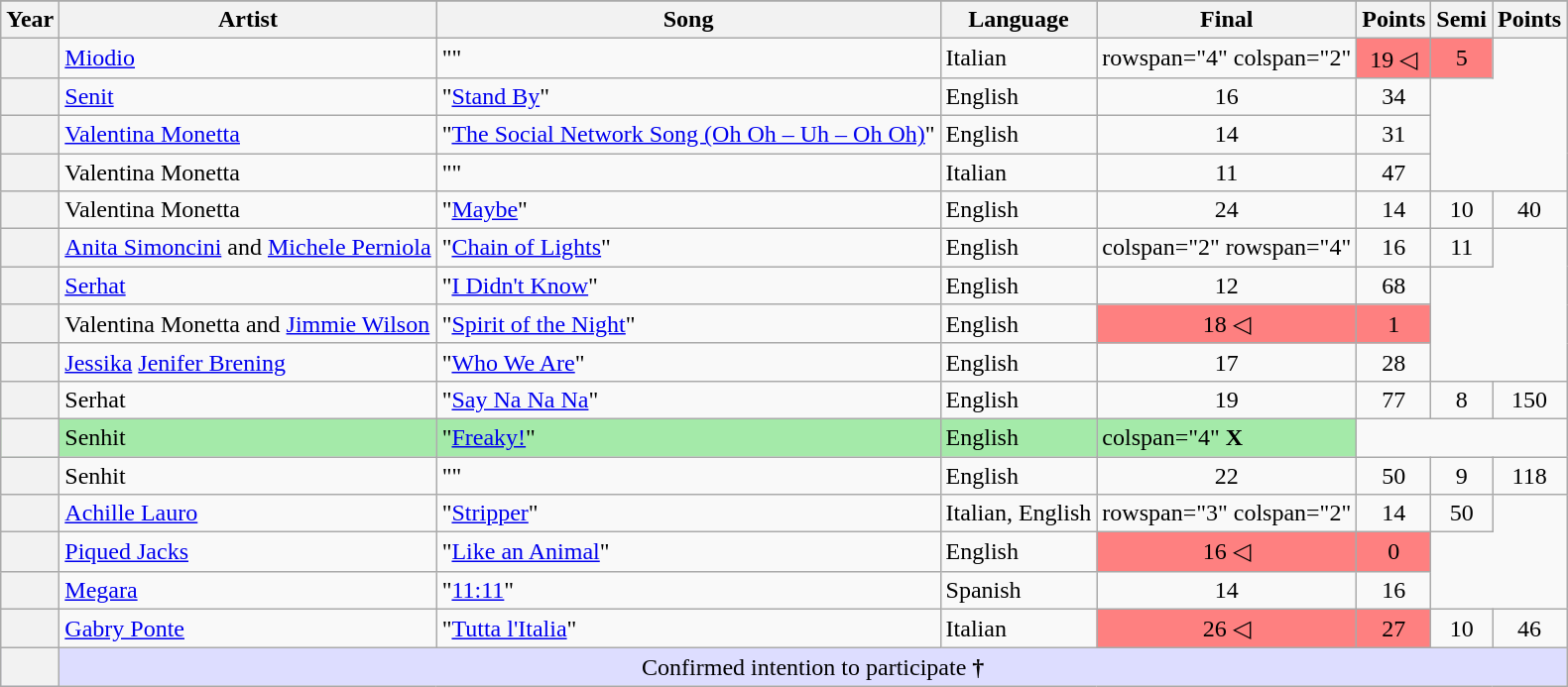<table class="wikitable sortable plainrowheaders">
<tr>
</tr>
<tr>
<th scope="col">Year</th>
<th scope="col">Artist</th>
<th scope="col">Song</th>
<th scope="col">Language</th>
<th scope="col" data-sort-type="number">Final</th>
<th scope="col" data-sort-type="number">Points</th>
<th scope="col" data-sort-type="number">Semi</th>
<th scope="col" data-sort-type="number">Points</th>
</tr>
<tr>
<th scope="row" style="text-align:center;"></th>
<td><a href='#'>Miodio</a></td>
<td>""</td>
<td>Italian</td>
<td>rowspan="4" colspan="2" </td>
<td style="text-align:center; background-color:#FE8080;">19 ◁</td>
<td style="text-align:center; background-color:#FE8080;">5</td>
</tr>
<tr>
<th scope="row" style="text-align:center;"></th>
<td><a href='#'>Senit</a></td>
<td>"<a href='#'>Stand By</a>"</td>
<td>English</td>
<td style="text-align:center;">16</td>
<td style="text-align:center;">34</td>
</tr>
<tr>
<th scope="row" style="text-align:center;"></th>
<td><a href='#'>Valentina Monetta</a></td>
<td>"<a href='#'>The Social Network Song (Oh Oh – Uh – Oh Oh)</a>"</td>
<td>English</td>
<td style="text-align:center;">14</td>
<td style="text-align:center;">31</td>
</tr>
<tr>
<th scope="row" style="text-align:center;"></th>
<td>Valentina Monetta</td>
<td>""</td>
<td>Italian</td>
<td style="text-align:center;">11</td>
<td style="text-align:center;">47</td>
</tr>
<tr>
<th scope="row" style="text-align:center;"></th>
<td>Valentina Monetta</td>
<td>"<a href='#'>Maybe</a>"</td>
<td>English</td>
<td style="text-align:center;">24</td>
<td style="text-align:center;">14</td>
<td style="text-align:center;">10</td>
<td style="text-align:center;">40</td>
</tr>
<tr>
<th scope="row" style="text-align:center;"></th>
<td><a href='#'>Anita Simoncini</a> and <a href='#'>Michele Perniola</a></td>
<td>"<a href='#'>Chain of Lights</a>"</td>
<td>English</td>
<td>colspan="2" rowspan="4" </td>
<td style="text-align:center;">16</td>
<td style="text-align:center;">11</td>
</tr>
<tr>
<th scope="row" style="text-align:center;"></th>
<td><a href='#'>Serhat</a></td>
<td>"<a href='#'>I Didn't Know</a>"</td>
<td>English</td>
<td style="text-align:center;">12</td>
<td style="text-align:center;">68</td>
</tr>
<tr>
<th scope="row" style="text-align:center;"></th>
<td>Valentina Monetta and <a href='#'>Jimmie Wilson</a></td>
<td>"<a href='#'>Spirit of the Night</a>"</td>
<td>English</td>
<td style="text-align:center; background-color:#FE8080;">18 ◁</td>
<td style="text-align:center; background-color:#FE8080;">1</td>
</tr>
<tr>
<th scope="row" style="text-align:center;"></th>
<td><a href='#'>Jessika</a>  <a href='#'>Jenifer Brening</a></td>
<td>"<a href='#'>Who We Are</a>"</td>
<td>English</td>
<td style="text-align:center;">17</td>
<td style="text-align:center;">28</td>
</tr>
<tr>
<th scope="row" style="text-align:center;"></th>
<td>Serhat</td>
<td>"<a href='#'>Say Na Na Na</a>"</td>
<td>English</td>
<td style="text-align:center;">19</td>
<td style="text-align:center;">77</td>
<td style="text-align:center;">8</td>
<td style="text-align:center;">150</td>
</tr>
<tr style="background-color:#A4EAA9;">
<th scope="row" style="text-align:center;"></th>
<td>Senhit</td>
<td>"<a href='#'>Freaky!</a>"</td>
<td>English</td>
<td>colspan="4"  <strong>X</strong></td>
</tr>
<tr>
<th scope="row" style="text-align:center;"></th>
<td>Senhit</td>
<td>""</td>
<td>English</td>
<td style="text-align:center;">22</td>
<td style="text-align:center;">50</td>
<td style="text-align:center;">9</td>
<td style="text-align:center;">118</td>
</tr>
<tr>
<th scope="row" style="text-align:center;"></th>
<td><a href='#'>Achille Lauro</a></td>
<td>"<a href='#'>Stripper</a>"</td>
<td>Italian, English</td>
<td>rowspan="3" colspan="2" </td>
<td style="text-align:center;">14</td>
<td style="text-align:center;">50</td>
</tr>
<tr>
<th scope="row" style="text-align:center;"></th>
<td><a href='#'>Piqued Jacks</a></td>
<td>"<a href='#'>Like an Animal</a>"</td>
<td>English</td>
<td style="text-align:center; background-color:#FE8080;">16 ◁</td>
<td style="text-align:center; background-color:#FE8080;">0</td>
</tr>
<tr>
<th scope="row" style="text-align:center;"></th>
<td><a href='#'>Megara</a></td>
<td>"<a href='#'>11:11</a>"</td>
<td>Spanish</td>
<td style="text-align:center;">14</td>
<td style="text-align:center;">16</td>
</tr>
<tr>
<th scope="row" style="text-align:center;"></th>
<td><a href='#'>Gabry Ponte</a></td>
<td>"<a href='#'>Tutta l'Italia</a>"</td>
<td>Italian</td>
<td style="text-align:center; background-color:#FE8080;">26 ◁</td>
<td style="text-align:center; background-color:#FE8080;">27</td>
<td style="text-align:center;">10</td>
<td style="text-align:center;">46</td>
</tr>
<tr bgcolor=#ddf>
<th scope="row" style="text-align:center;"></th>
<td colspan="7" align="center">Confirmed intention to participate <strong>†</strong></td>
</tr>
</table>
